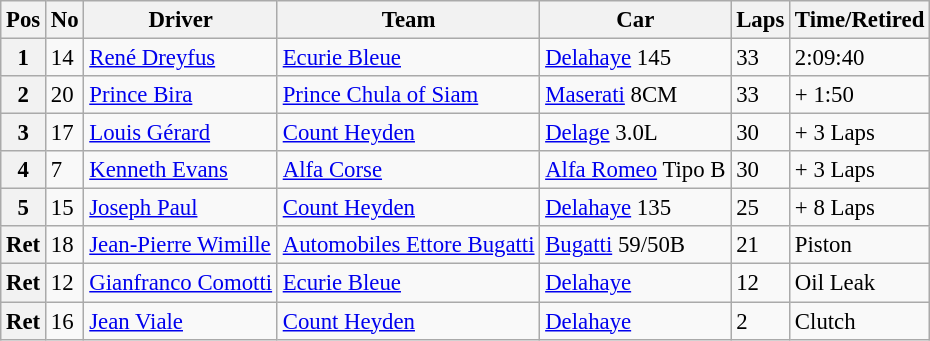<table class="wikitable" style="font-size: 95%;">
<tr>
<th>Pos</th>
<th>No</th>
<th>Driver</th>
<th>Team</th>
<th>Car</th>
<th>Laps</th>
<th>Time/Retired</th>
</tr>
<tr>
<th>1</th>
<td>14</td>
<td> <a href='#'>René Dreyfus</a></td>
<td><a href='#'>Ecurie Bleue</a></td>
<td><a href='#'>Delahaye</a> 145</td>
<td>33</td>
<td>2:09:40</td>
</tr>
<tr>
<th>2</th>
<td>20</td>
<td> <a href='#'>Prince Bira</a></td>
<td><a href='#'>Prince Chula of Siam</a></td>
<td><a href='#'>Maserati</a> 8CM</td>
<td>33</td>
<td>+ 1:50</td>
</tr>
<tr>
<th>3</th>
<td>17</td>
<td> <a href='#'>Louis Gérard</a></td>
<td><a href='#'>Count Heyden</a></td>
<td><a href='#'>Delage</a> 3.0L</td>
<td>30</td>
<td>+ 3 Laps</td>
</tr>
<tr>
<th>4</th>
<td>7</td>
<td> <a href='#'>Kenneth Evans</a></td>
<td><a href='#'>Alfa Corse</a></td>
<td><a href='#'>Alfa Romeo</a> Tipo B</td>
<td>30</td>
<td>+ 3 Laps</td>
</tr>
<tr>
<th>5</th>
<td>15</td>
<td> <a href='#'>Joseph Paul</a></td>
<td><a href='#'>Count Heyden</a></td>
<td><a href='#'>Delahaye</a> 135</td>
<td>25</td>
<td>+ 8 Laps</td>
</tr>
<tr>
<th>Ret</th>
<td>18</td>
<td> <a href='#'>Jean-Pierre Wimille</a></td>
<td><a href='#'>Automobiles Ettore Bugatti</a></td>
<td><a href='#'>Bugatti</a> 59/50B</td>
<td>21</td>
<td>Piston</td>
</tr>
<tr>
<th>Ret</th>
<td>12</td>
<td> <a href='#'>Gianfranco Comotti</a></td>
<td><a href='#'>Ecurie Bleue</a></td>
<td><a href='#'>Delahaye</a></td>
<td>12</td>
<td>Oil Leak</td>
</tr>
<tr>
<th>Ret</th>
<td>16</td>
<td> <a href='#'>Jean Viale</a></td>
<td><a href='#'>Count Heyden</a></td>
<td><a href='#'>Delahaye</a></td>
<td>2</td>
<td>Clutch</td>
</tr>
</table>
